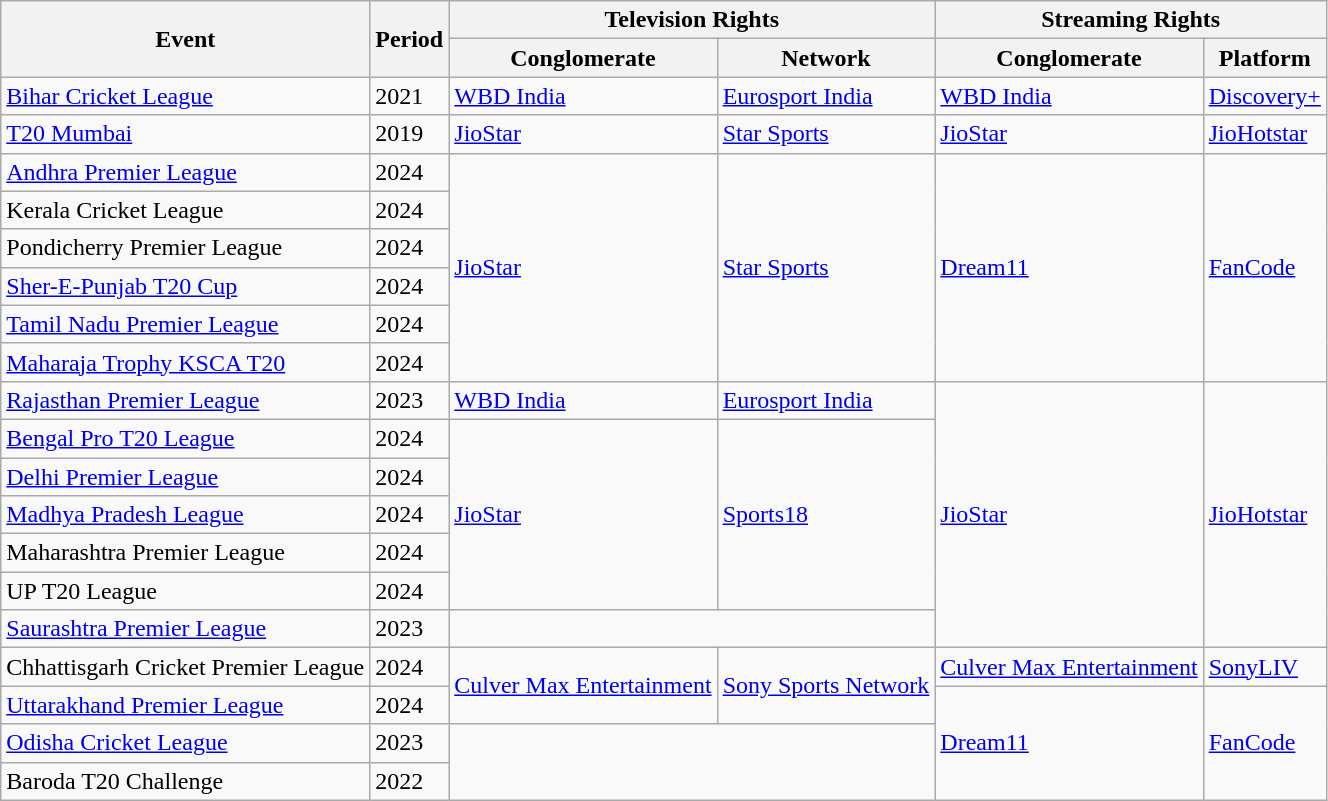<table class="wikitable">
<tr>
<th colspan="2" rowspan="2">Event</th>
<th rowspan="2">Period</th>
<th colspan="2">Television Rights</th>
<th colspan="2">Streaming Rights</th>
</tr>
<tr>
<th>Conglomerate</th>
<th>Network</th>
<th>Conglomerate</th>
<th>Platform</th>
</tr>
<tr>
<td colspan="2"><a href='#'>Bihar Cricket League</a></td>
<td>2021</td>
<td><a href='#'>WBD India</a></td>
<td><a href='#'>Eurosport India</a></td>
<td><a href='#'>WBD India</a></td>
<td><a href='#'>Discovery+</a></td>
</tr>
<tr>
<td colspan="2"><a href='#'>T20 Mumbai</a></td>
<td>2019</td>
<td rowspan="1"><a href='#'>JioStar</a></td>
<td rowspan="1"><a href='#'>Star Sports</a></td>
<td rowspan="1"><a href='#'>JioStar</a></td>
<td rowspan="1"><a href='#'>JioHotstar</a></td>
</tr>
<tr>
<td colspan="2"><a href='#'>Andhra Premier League</a></td>
<td>2024</td>
<td rowspan="6"><a href='#'>JioStar</a></td>
<td rowspan="6"><a href='#'>Star Sports</a></td>
<td rowspan="6"><a href='#'>Dream11</a></td>
<td rowspan="6"><a href='#'>FanCode</a></td>
</tr>
<tr>
<td colspan="2">Kerala Cricket League</td>
<td>2024</td>
</tr>
<tr>
<td colspan="2">Pondicherry Premier League</td>
<td>2024</td>
</tr>
<tr>
<td colspan="2"><a href='#'>Sher-E-Punjab T20 Cup</a></td>
<td>2024</td>
</tr>
<tr>
<td colspan="2"><a href='#'>Tamil Nadu Premier League</a></td>
<td>2024</td>
</tr>
<tr>
<td colspan="2"><a href='#'>Maharaja Trophy KSCA T20</a></td>
<td>2024</td>
</tr>
<tr>
<td colspan="2"><a href='#'>Rajasthan Premier League</a></td>
<td>2023</td>
<td><a href='#'>WBD India</a></td>
<td><a href='#'>Eurosport India</a></td>
<td rowspan="7"><a href='#'>JioStar</a></td>
<td rowspan="7"><a href='#'>JioHotstar</a></td>
</tr>
<tr>
<td colspan="2"><a href='#'>Bengal Pro T20 League</a></td>
<td>2024</td>
<td rowspan="5"><a href='#'>JioStar</a></td>
<td rowspan="5"><a href='#'>Sports18</a></td>
</tr>
<tr>
<td colspan="2"><a href='#'>Delhi Premier League</a></td>
<td>2024</td>
</tr>
<tr>
<td colspan="2"><a href='#'>Madhya Pradesh League</a></td>
<td>2024</td>
</tr>
<tr>
<td colspan="2">Maharashtra Premier League</td>
<td>2024</td>
</tr>
<tr>
<td colspan="2">UP T20 League</td>
<td>2024</td>
</tr>
<tr>
<td colspan="2"><a href='#'>Saurashtra Premier League</a></td>
<td>2023</td>
<td colspan="2"></td>
</tr>
<tr>
<td colspan="2">Chhattisgarh Cricket Premier League</td>
<td>2024</td>
<td rowspan="2"><a href='#'>Culver Max Entertainment</a></td>
<td rowspan="2"><a href='#'>Sony Sports Network</a></td>
<td><a href='#'>Culver Max Entertainment</a></td>
<td><a href='#'>SonyLIV</a></td>
</tr>
<tr>
<td colspan="2"><a href='#'>Uttarakhand Premier League</a></td>
<td>2024</td>
<td rowspan="3"><a href='#'>Dream11</a></td>
<td rowspan="3"><a href='#'>FanCode</a></td>
</tr>
<tr>
<td colspan="2"><a href='#'>Odisha Cricket League</a></td>
<td>2023</td>
<td colspan="2" rowspan="2"></td>
</tr>
<tr>
<td colspan="2">Baroda T20 Challenge</td>
<td>2022</td>
</tr>
</table>
